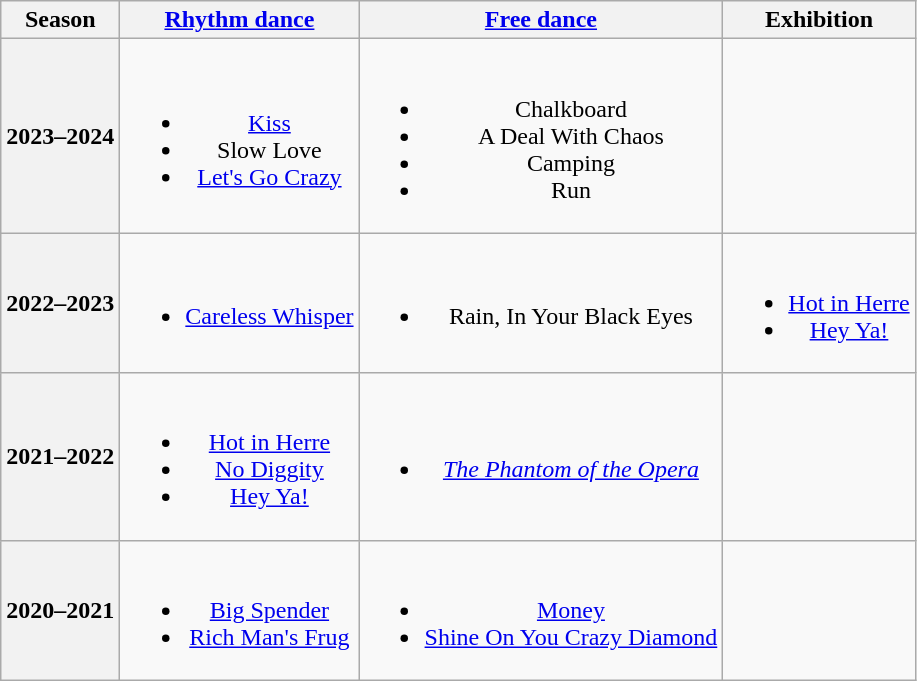<table class=wikitable style=text-align:center>
<tr>
<th>Season</th>
<th><a href='#'>Rhythm dance</a></th>
<th><a href='#'>Free dance</a></th>
<th>Exhibition</th>
</tr>
<tr>
<th>2023–2024 <br> </th>
<td><br><ul><li><a href='#'>Kiss</a></li><li>Slow Love</li><li><a href='#'>Let's Go Crazy</a> <br> </li></ul></td>
<td><br><ul><li>Chalkboard</li><li>A Deal With Chaos</li><li>Camping <br> </li><li>Run <br> </li></ul></td>
<td></td>
</tr>
<tr>
<th>2022–2023 <br></th>
<td><br><ul><li> <a href='#'>Careless Whisper</a> <br> </li></ul></td>
<td><br><ul><li>Rain, In Your Black Eyes <br> </li></ul></td>
<td><br><ul><li><a href='#'>Hot in Herre</a> <br></li><li><a href='#'>Hey Ya!</a> <br></li></ul></td>
</tr>
<tr>
<th>2021–2022 <br></th>
<td><br><ul><li> <a href='#'>Hot in Herre</a> <br> </li><li> <a href='#'>No Diggity</a> <br> </li><li> <a href='#'>Hey Ya!</a> <br> </li></ul></td>
<td><br><ul><li><em><a href='#'>The Phantom of the Opera</a></em> <br> </li></ul></td>
<td></td>
</tr>
<tr>
<th>2020–2021 <br></th>
<td><br><ul><li> <a href='#'>Big Spender</a></li><li> <a href='#'>Rich Man's Frug</a> <br> </li></ul></td>
<td><br><ul><li><a href='#'>Money</a></li><li><a href='#'>Shine On You Crazy Diamond</a> <br> </li></ul></td>
<td></td>
</tr>
</table>
